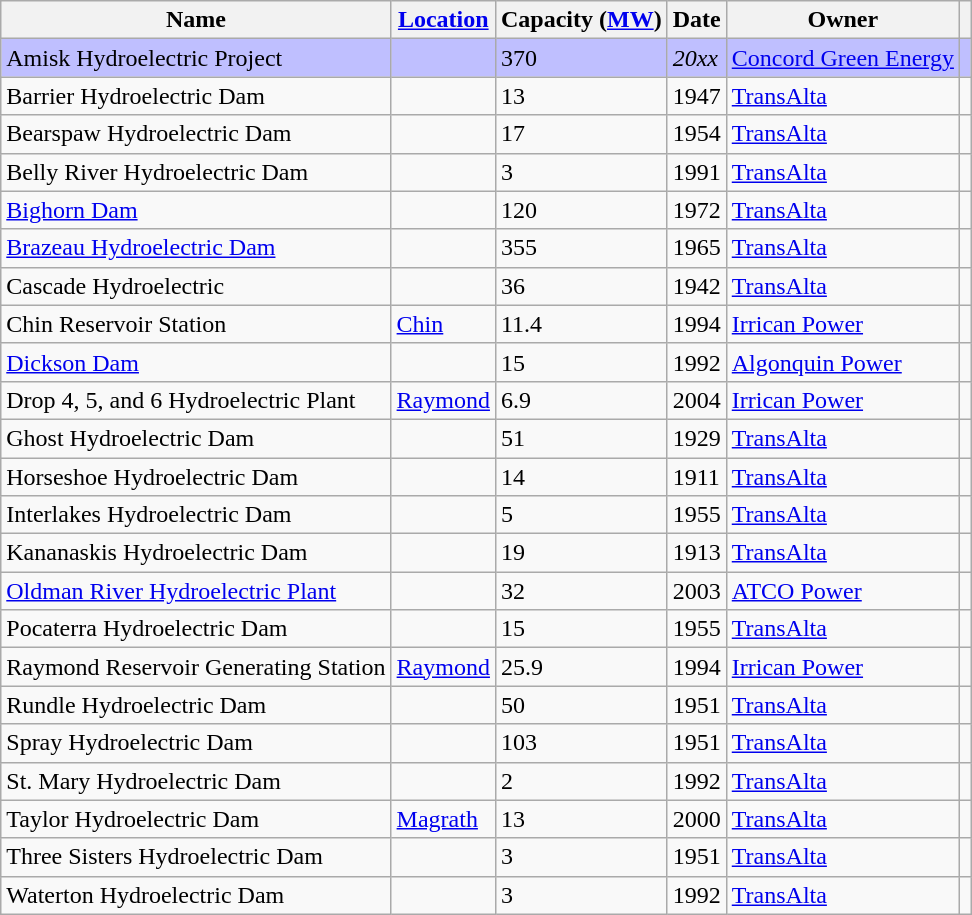<table class="wikitable sortable">
<tr>
<th>Name</th>
<th><a href='#'>Location</a></th>
<th>Capacity (<a href='#'>MW</a>)</th>
<th>Date</th>
<th>Owner</th>
<th class=unsortable></th>
</tr>
<tr bgcolor="#BFBFFF">
<td>Amisk Hydroelectric Project</td>
<td></td>
<td>370</td>
<td><em>20xx</em></td>
<td><a href='#'>Concord Green Energy</a></td>
<td></td>
</tr>
<tr>
<td>Barrier Hydroelectric Dam</td>
<td></td>
<td>13</td>
<td>1947</td>
<td><a href='#'>TransAlta</a></td>
<td></td>
</tr>
<tr>
<td>Bearspaw Hydroelectric Dam</td>
<td></td>
<td>17</td>
<td>1954</td>
<td><a href='#'>TransAlta</a></td>
<td></td>
</tr>
<tr>
<td>Belly River Hydroelectric Dam</td>
<td></td>
<td>3</td>
<td>1991</td>
<td><a href='#'>TransAlta</a></td>
<td></td>
</tr>
<tr>
<td><a href='#'>Bighorn Dam</a></td>
<td></td>
<td>120</td>
<td>1972</td>
<td><a href='#'>TransAlta</a></td>
<td></td>
</tr>
<tr>
<td><a href='#'>Brazeau Hydroelectric Dam</a></td>
<td></td>
<td>355</td>
<td>1965</td>
<td><a href='#'>TransAlta</a></td>
<td></td>
</tr>
<tr>
<td>Cascade Hydroelectric</td>
<td></td>
<td>36</td>
<td>1942</td>
<td><a href='#'>TransAlta</a></td>
<td></td>
</tr>
<tr>
<td>Chin Reservoir Station</td>
<td><a href='#'>Chin</a></td>
<td>11.4</td>
<td>1994</td>
<td><a href='#'>Irrican Power</a></td>
<td></td>
</tr>
<tr>
<td><a href='#'>Dickson Dam</a></td>
<td></td>
<td>15</td>
<td>1992</td>
<td><a href='#'>Algonquin Power</a></td>
<td></td>
</tr>
<tr>
<td>Drop 4, 5, and 6 Hydroelectric Plant</td>
<td><a href='#'>Raymond</a></td>
<td>6.9</td>
<td>2004</td>
<td><a href='#'>Irrican Power</a></td>
<td></td>
</tr>
<tr>
<td>Ghost Hydroelectric Dam</td>
<td></td>
<td>51</td>
<td>1929</td>
<td><a href='#'>TransAlta</a></td>
<td></td>
</tr>
<tr>
<td>Horseshoe Hydroelectric Dam</td>
<td></td>
<td>14</td>
<td>1911</td>
<td><a href='#'>TransAlta</a></td>
<td></td>
</tr>
<tr>
<td>Interlakes Hydroelectric Dam</td>
<td></td>
<td>5</td>
<td>1955</td>
<td><a href='#'>TransAlta</a></td>
<td></td>
</tr>
<tr>
<td>Kananaskis Hydroelectric Dam</td>
<td></td>
<td>19</td>
<td>1913</td>
<td><a href='#'>TransAlta</a></td>
<td></td>
</tr>
<tr>
<td><a href='#'>Oldman River Hydroelectric Plant</a></td>
<td></td>
<td>32</td>
<td>2003</td>
<td><a href='#'>ATCO Power</a></td>
<td></td>
</tr>
<tr>
<td>Pocaterra Hydroelectric Dam</td>
<td></td>
<td>15</td>
<td>1955</td>
<td><a href='#'>TransAlta</a></td>
<td></td>
</tr>
<tr>
<td>Raymond Reservoir Generating Station</td>
<td><a href='#'>Raymond</a></td>
<td>25.9</td>
<td>1994</td>
<td><a href='#'>Irrican Power</a></td>
<td></td>
</tr>
<tr>
<td>Rundle Hydroelectric Dam</td>
<td></td>
<td>50</td>
<td>1951</td>
<td><a href='#'>TransAlta</a></td>
<td></td>
</tr>
<tr>
<td>Spray Hydroelectric Dam</td>
<td></td>
<td>103</td>
<td>1951</td>
<td><a href='#'>TransAlta</a></td>
<td></td>
</tr>
<tr>
<td>St. Mary Hydroelectric Dam</td>
<td></td>
<td>2</td>
<td>1992</td>
<td><a href='#'>TransAlta</a></td>
<td></td>
</tr>
<tr>
<td>Taylor Hydroelectric Dam</td>
<td><a href='#'>Magrath</a></td>
<td>13</td>
<td>2000</td>
<td><a href='#'>TransAlta</a></td>
<td></td>
</tr>
<tr>
<td>Three Sisters Hydroelectric Dam</td>
<td></td>
<td>3</td>
<td>1951</td>
<td><a href='#'>TransAlta</a></td>
<td></td>
</tr>
<tr>
<td>Waterton Hydroelectric Dam</td>
<td></td>
<td>3</td>
<td>1992</td>
<td><a href='#'>TransAlta</a></td>
<td></td>
</tr>
</table>
